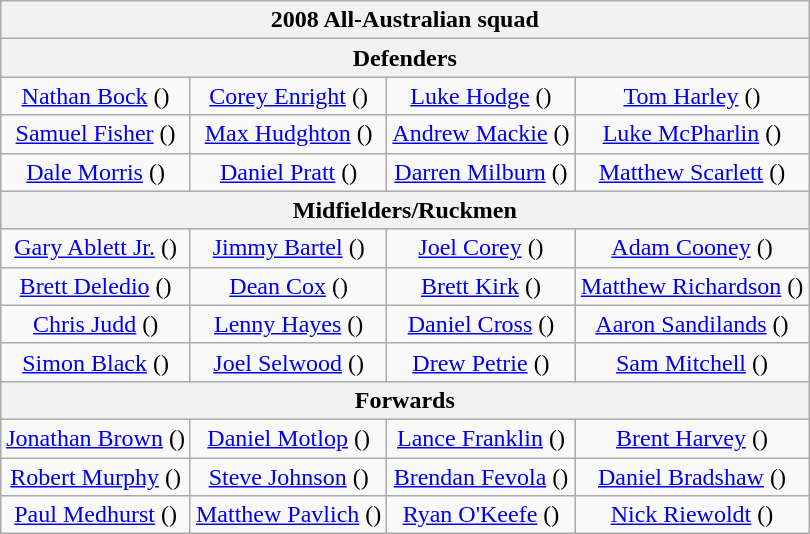<table class="wikitable" style="text-align: center">
<tr>
<th colspan="4">2008 All-Australian squad</th>
</tr>
<tr>
<th colspan="4">Defenders</th>
</tr>
<tr>
<td><a href='#'>Nathan Bock</a> ()</td>
<td><a href='#'>Corey Enright</a> ()</td>
<td><a href='#'>Luke Hodge</a> ()</td>
<td><a href='#'>Tom Harley</a> ()</td>
</tr>
<tr>
<td><a href='#'>Samuel Fisher</a> ()</td>
<td><a href='#'>Max Hudghton</a> ()</td>
<td><a href='#'>Andrew Mackie</a> ()</td>
<td><a href='#'>Luke McPharlin</a> ()</td>
</tr>
<tr>
<td><a href='#'>Dale Morris</a> ()</td>
<td><a href='#'>Daniel Pratt</a> ()</td>
<td><a href='#'>Darren Milburn</a> ()</td>
<td><a href='#'>Matthew Scarlett</a> ()</td>
</tr>
<tr>
<th colspan="4">Midfielders/Ruckmen</th>
</tr>
<tr>
<td><a href='#'>Gary Ablett Jr.</a> ()</td>
<td><a href='#'>Jimmy Bartel</a> ()</td>
<td><a href='#'>Joel Corey</a> ()</td>
<td><a href='#'>Adam Cooney</a> ()</td>
</tr>
<tr>
<td><a href='#'>Brett Deledio</a> ()</td>
<td><a href='#'>Dean Cox</a> ()</td>
<td><a href='#'>Brett Kirk</a> ()</td>
<td><a href='#'>Matthew Richardson</a> ()</td>
</tr>
<tr>
<td><a href='#'>Chris Judd</a> ()</td>
<td><a href='#'>Lenny Hayes</a> ()</td>
<td><a href='#'>Daniel Cross</a> ()</td>
<td><a href='#'>Aaron Sandilands</a> ()</td>
</tr>
<tr>
<td><a href='#'>Simon Black</a> ()</td>
<td><a href='#'>Joel Selwood</a> ()</td>
<td><a href='#'>Drew Petrie</a> ()</td>
<td><a href='#'>Sam Mitchell</a> ()</td>
</tr>
<tr>
<th colspan="4">Forwards</th>
</tr>
<tr>
<td><a href='#'>Jonathan Brown</a> ()</td>
<td><a href='#'>Daniel Motlop</a> ()</td>
<td><a href='#'>Lance Franklin</a> ()</td>
<td><a href='#'>Brent Harvey</a> ()</td>
</tr>
<tr>
<td><a href='#'>Robert Murphy</a> ()</td>
<td><a href='#'>Steve Johnson</a> ()</td>
<td><a href='#'>Brendan Fevola</a> ()</td>
<td><a href='#'>Daniel Bradshaw</a> ()</td>
</tr>
<tr>
<td><a href='#'>Paul Medhurst</a> ()</td>
<td><a href='#'>Matthew Pavlich</a> ()</td>
<td><a href='#'>Ryan O'Keefe</a> ()</td>
<td><a href='#'>Nick Riewoldt</a> ()</td>
</tr>
</table>
